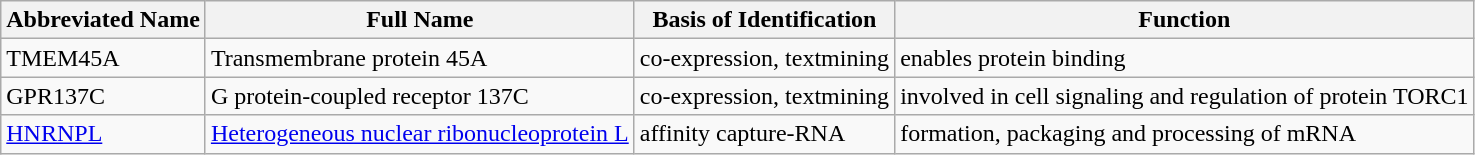<table class="wikitable">
<tr>
<th>Abbreviated Name</th>
<th>Full Name</th>
<th>Basis of Identification</th>
<th>Function</th>
</tr>
<tr>
<td>TMEM45A</td>
<td>Transmembrane protein 45A</td>
<td>co-expression, textmining</td>
<td>enables protein binding</td>
</tr>
<tr>
<td>GPR137C</td>
<td>G protein-coupled receptor 137C</td>
<td>co-expression, textmining</td>
<td>involved in cell signaling and regulation of protein TORC1</td>
</tr>
<tr>
<td><a href='#'>HNRNPL</a></td>
<td><a href='#'>Heterogeneous nuclear ribonucleoprotein L</a></td>
<td>affinity capture-RNA</td>
<td>formation, packaging and processing of mRNA</td>
</tr>
</table>
